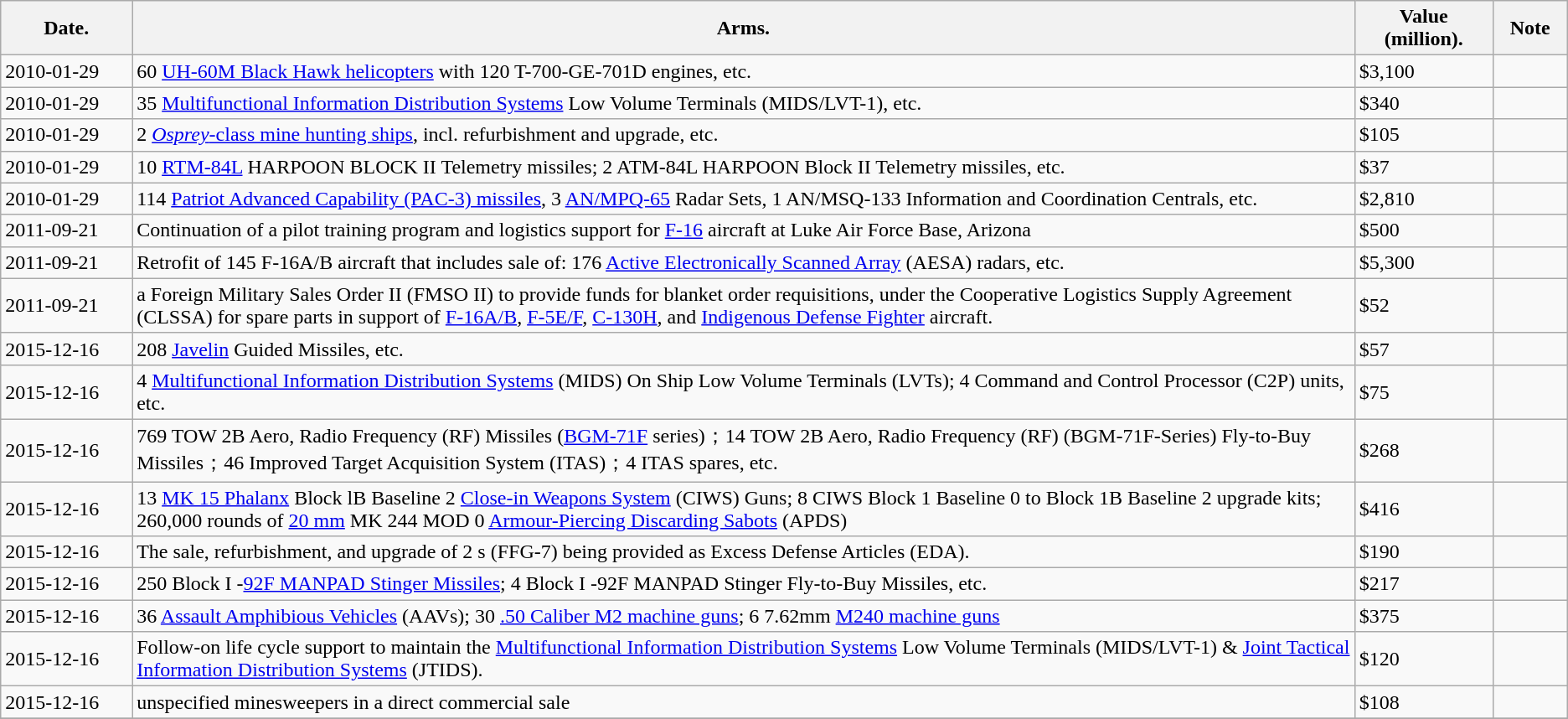<table class="wikitable mw-collapsible">
<tr>
<th scope="col" style="width: 3%;">Date.</th>
<th scope="col" style="width: 30%;">Arms.</th>
<th scope="col" style="width: 2%;">Value (million).</th>
<th scope="col" style="width: 1%;">Note</th>
</tr>
<tr>
<td>2010-01-29</td>
<td>60 <a href='#'>UH-60M Black Hawk helicopters</a> with 120 T-700-GE-701D engines, etc.</td>
<td>$3,100</td>
<td></td>
</tr>
<tr>
<td>2010-01-29</td>
<td>35 <a href='#'>Multifunctional Information Distribution Systems</a> Low Volume Terminals (MIDS/LVT-1), etc.</td>
<td>$340</td>
<td></td>
</tr>
<tr>
<td>2010-01-29</td>
<td>2 <a href='#'><em>Osprey</em>-class mine hunting ships</a>, incl. refurbishment and upgrade, etc.</td>
<td>$105</td>
<td></td>
</tr>
<tr>
<td>2010-01-29</td>
<td>10 <a href='#'>RTM-84L</a> HARPOON BLOCK II Telemetry missiles; 2 ATM-84L HARPOON Block II Telemetry missiles, etc.</td>
<td>$37</td>
<td></td>
</tr>
<tr>
<td>2010-01-29</td>
<td>114 <a href='#'>Patriot Advanced Capability (PAC-3) missiles</a>, 3 <a href='#'>AN/MPQ-65</a> Radar Sets, 1 AN/MSQ-133 Information and Coordination Centrals, etc.</td>
<td>$2,810</td>
<td></td>
</tr>
<tr>
<td>2011-09-21</td>
<td>Continuation of a pilot training program and logistics support for <a href='#'>F-16</a> aircraft at Luke Air Force Base, Arizona</td>
<td>$500</td>
<td></td>
</tr>
<tr>
<td>2011-09-21</td>
<td>Retrofit of 145 F-16A/B aircraft that includes sale of: 176 <a href='#'>Active Electronically Scanned Array</a> (AESA) radars, etc.</td>
<td>$5,300</td>
<td></td>
</tr>
<tr>
<td>2011-09-21</td>
<td>a Foreign Military Sales Order II (FMSO II) to provide funds for blanket order requisitions, under the Cooperative Logistics Supply Agreement (CLSSA) for spare parts in support of <a href='#'>F-16A/B</a>, <a href='#'>F-5E/F</a>, <a href='#'>C-130H</a>, and <a href='#'>Indigenous Defense Fighter</a> aircraft.</td>
<td>$52</td>
<td></td>
</tr>
<tr>
<td>2015-12-16</td>
<td>208 <a href='#'>Javelin</a> Guided Missiles, etc.</td>
<td>$57</td>
<td></td>
</tr>
<tr>
<td>2015-12-16</td>
<td>4 <a href='#'>Multifunctional Information Distribution Systems</a> (MIDS) On Ship Low Volume Terminals (LVTs); 4 Command and Control Processor (C2P) units, etc.</td>
<td>$75</td>
<td></td>
</tr>
<tr>
<td>2015-12-16</td>
<td>769 TOW 2B Aero, Radio Frequency (RF) Missiles (<a href='#'>BGM-71F</a> series)；14 TOW 2B Aero, Radio Frequency (RF) (BGM-71F-Series) Fly-to-Buy Missiles；46 Improved Target Acquisition System (ITAS)；4 ITAS spares, etc.</td>
<td>$268</td>
<td></td>
</tr>
<tr>
<td>2015-12-16</td>
<td>13 <a href='#'>MK 15 Phalanx</a> Block lB Baseline 2 <a href='#'>Close-in Weapons System</a> (CIWS) Guns; 8 CIWS Block 1 Baseline 0 to Block 1B Baseline 2 upgrade kits; 260,000 rounds of <a href='#'>20 mm</a> MK 244 MOD 0 <a href='#'>Armour-Piercing Discarding Sabots</a> (APDS)</td>
<td>$416</td>
<td></td>
</tr>
<tr>
<td>2015-12-16</td>
<td>The sale, refurbishment, and upgrade of 2 s (FFG-7) being provided as Excess Defense Articles (EDA).</td>
<td>$190</td>
<td></td>
</tr>
<tr>
<td>2015-12-16</td>
<td>250 Block I -<a href='#'>92F MANPAD Stinger Missiles</a>; 4 Block I -92F MANPAD Stinger Fly-to-Buy Missiles, etc.</td>
<td>$217</td>
<td></td>
</tr>
<tr>
<td>2015-12-16</td>
<td>36 <a href='#'>Assault Amphibious Vehicles</a> (AAVs); 30 <a href='#'>.50 Caliber M2 machine guns</a>; 6 7.62mm <a href='#'>M240 machine guns</a></td>
<td>$375</td>
<td></td>
</tr>
<tr>
<td>2015-12-16</td>
<td>Follow-on life cycle support to maintain the <a href='#'>Multifunctional Information Distribution Systems</a> Low Volume Terminals (MIDS/LVT-1) & <a href='#'>Joint Tactical Information Distribution Systems</a> (JTIDS).</td>
<td>$120</td>
<td></td>
</tr>
<tr>
<td>2015-12-16</td>
<td>unspecified minesweepers in a direct commercial sale</td>
<td>$108</td>
<td></td>
</tr>
<tr>
</tr>
</table>
